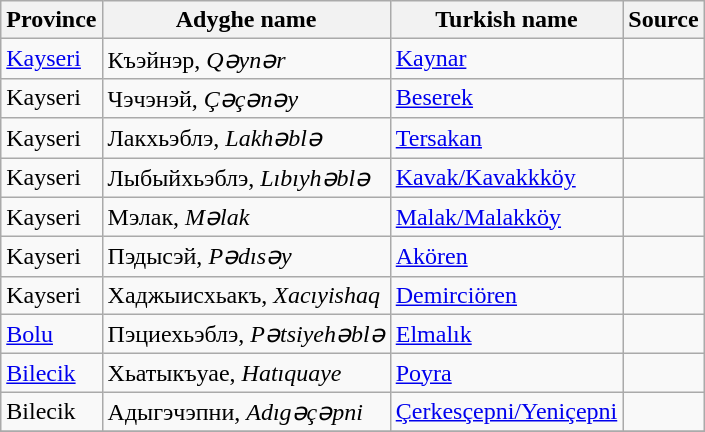<table class="wikitable">
<tr>
<th>Province</th>
<th>Adyghe name</th>
<th>Turkish name</th>
<th>Source</th>
</tr>
<tr>
<td><a href='#'>Kayseri</a></td>
<td>Къэйнэр, <em>Qəynər</em></td>
<td><a href='#'>Kaynar</a></td>
<td></td>
</tr>
<tr>
<td>Kayseri</td>
<td>Чэчэнэй, <em>Çəçənəy</em></td>
<td><a href='#'>Beserek</a></td>
<td></td>
</tr>
<tr>
<td>Kayseri</td>
<td>Лакхьэблэ, <em>Lakhəblə</em></td>
<td><a href='#'>Tersakan</a></td>
<td></td>
</tr>
<tr>
<td>Kayseri</td>
<td>Лыбыйхьэблэ, <em>Lıbıyhəblə</em></td>
<td><a href='#'>Kavak/Kavakkköy</a></td>
<td></td>
</tr>
<tr>
<td>Kayseri</td>
<td>Мэлак, <em>Məlak</em></td>
<td><a href='#'>Malak/Malakköy</a></td>
<td></td>
</tr>
<tr>
<td>Kayseri</td>
<td>Пэдысэй, <em>Pədısəy</em></td>
<td><a href='#'>Akören</a></td>
<td></td>
</tr>
<tr>
<td>Kayseri</td>
<td>Хаджыисхьакъ, <em>Xacıyishaq</em></td>
<td><a href='#'>Demirciören</a></td>
<td></td>
</tr>
<tr>
<td><a href='#'>Bolu</a></td>
<td>Пэциехьэблэ, <em>Pətsiyehəblə</em></td>
<td><a href='#'>Elmalık</a></td>
<td></td>
</tr>
<tr>
<td><a href='#'>Bilecik</a></td>
<td>Хьатыкъуае, <em>Hatıquaye</em></td>
<td><a href='#'>Poyra</a></td>
<td></td>
</tr>
<tr>
<td>Bilecik</td>
<td>Адыгэчэпни, <em>Adıgəçəpni</em></td>
<td><a href='#'>Çerkesçepni/Yeniçepni</a></td>
<td></td>
</tr>
<tr>
</tr>
</table>
